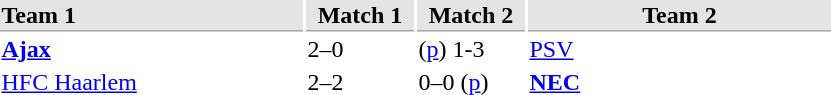<table>
<tr bgcolor="#E4E4E4">
<th style="border-bottom:1px solid #AAAAAA" width="200" align="left">Team 1</th>
<th style="border-bottom:1px solid #AAAAAA" width="70" align="center">Match 1</th>
<th style="border-bottom:1px solid #AAAAAA" width="70" align="center">Match 2</th>
<th style="border-bottom:1px solid #AAAAAA" width="200">Team 2</th>
</tr>
<tr>
<td><strong><a href='#'>Ajax</a></strong></td>
<td>2–0</td>
<td>(<a href='#'>p</a>) 1-3</td>
<td><a href='#'>PSV</a></td>
</tr>
<tr>
<td><a href='#'>HFC Haarlem</a></td>
<td>2–2</td>
<td>0–0 (<a href='#'>p</a>)</td>
<td><strong><a href='#'>NEC</a></strong></td>
</tr>
</table>
